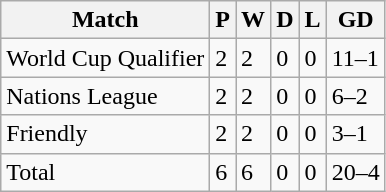<table class="wikitable">
<tr>
<th>Match</th>
<th>P</th>
<th>W</th>
<th>D</th>
<th>L</th>
<th>GD</th>
</tr>
<tr>
<td>World Cup Qualifier</td>
<td>2</td>
<td>2</td>
<td>0</td>
<td>0</td>
<td>11–1</td>
</tr>
<tr>
<td>Nations League</td>
<td>2</td>
<td>2</td>
<td>0</td>
<td>0</td>
<td>6–2</td>
</tr>
<tr>
<td>Friendly</td>
<td>2</td>
<td>2</td>
<td>0</td>
<td>0</td>
<td>3–1</td>
</tr>
<tr>
<td>Total</td>
<td>6</td>
<td>6</td>
<td>0</td>
<td>0</td>
<td>20–4</td>
</tr>
</table>
